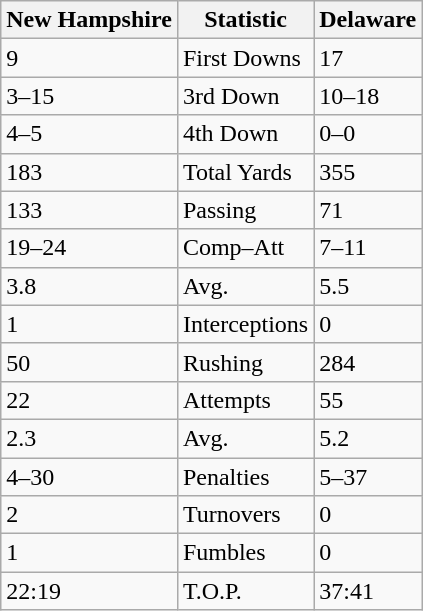<table class="wikitable">
<tr>
<th>New Hampshire</th>
<th>Statistic</th>
<th>Delaware</th>
</tr>
<tr>
<td>9</td>
<td>First Downs</td>
<td>17</td>
</tr>
<tr>
<td>3–15</td>
<td>3rd Down</td>
<td>10–18</td>
</tr>
<tr>
<td>4–5</td>
<td>4th Down</td>
<td>0–0</td>
</tr>
<tr>
<td>183</td>
<td>Total Yards</td>
<td>355</td>
</tr>
<tr>
<td>133</td>
<td>Passing</td>
<td>71</td>
</tr>
<tr>
<td>19–24</td>
<td>Comp–Att</td>
<td>7–11</td>
</tr>
<tr>
<td>3.8</td>
<td>Avg.</td>
<td>5.5</td>
</tr>
<tr>
<td>1</td>
<td>Interceptions</td>
<td>0</td>
</tr>
<tr>
<td>50</td>
<td>Rushing</td>
<td>284</td>
</tr>
<tr>
<td>22</td>
<td>Attempts</td>
<td>55</td>
</tr>
<tr>
<td>2.3</td>
<td>Avg.</td>
<td>5.2</td>
</tr>
<tr>
<td>4–30</td>
<td>Penalties</td>
<td>5–37</td>
</tr>
<tr>
<td>2</td>
<td>Turnovers</td>
<td>0</td>
</tr>
<tr>
<td>1</td>
<td>Fumbles</td>
<td>0</td>
</tr>
<tr>
<td>22:19</td>
<td>T.O.P.</td>
<td>37:41</td>
</tr>
</table>
